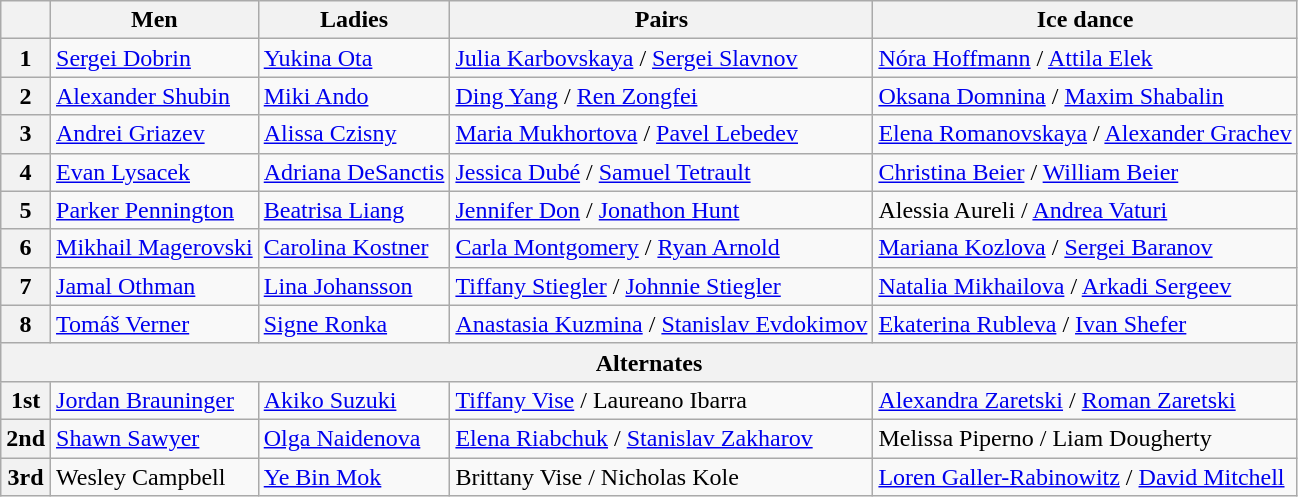<table class="wikitable">
<tr>
<th></th>
<th>Men</th>
<th>Ladies</th>
<th>Pairs</th>
<th>Ice dance</th>
</tr>
<tr>
<th>1</th>
<td> <a href='#'>Sergei Dobrin</a></td>
<td> <a href='#'>Yukina Ota</a></td>
<td> <a href='#'>Julia Karbovskaya</a> / <a href='#'>Sergei Slavnov</a></td>
<td> <a href='#'>Nóra Hoffmann</a> / <a href='#'>Attila Elek</a></td>
</tr>
<tr>
<th>2</th>
<td> <a href='#'>Alexander Shubin</a></td>
<td> <a href='#'>Miki Ando</a></td>
<td> <a href='#'>Ding Yang</a> / <a href='#'>Ren Zongfei</a></td>
<td> <a href='#'>Oksana Domnina</a> / <a href='#'>Maxim Shabalin</a></td>
</tr>
<tr>
<th>3</th>
<td> <a href='#'>Andrei Griazev</a></td>
<td> <a href='#'>Alissa Czisny</a></td>
<td> <a href='#'>Maria Mukhortova</a> / <a href='#'>Pavel Lebedev</a></td>
<td> <a href='#'>Elena Romanovskaya</a> / <a href='#'>Alexander Grachev</a></td>
</tr>
<tr>
<th>4</th>
<td> <a href='#'>Evan Lysacek</a></td>
<td> <a href='#'>Adriana DeSanctis</a></td>
<td> <a href='#'>Jessica Dubé</a> / <a href='#'>Samuel Tetrault</a></td>
<td> <a href='#'>Christina Beier</a> / <a href='#'>William Beier</a></td>
</tr>
<tr>
<th>5</th>
<td> <a href='#'>Parker Pennington</a></td>
<td> <a href='#'>Beatrisa Liang</a></td>
<td> <a href='#'>Jennifer Don</a> / <a href='#'>Jonathon Hunt</a></td>
<td> Alessia Aureli / <a href='#'>Andrea Vaturi</a></td>
</tr>
<tr>
<th>6</th>
<td> <a href='#'>Mikhail Magerovski</a></td>
<td> <a href='#'>Carolina Kostner</a></td>
<td> <a href='#'>Carla Montgomery</a> / <a href='#'>Ryan Arnold</a></td>
<td> <a href='#'>Mariana Kozlova</a> / <a href='#'>Sergei Baranov</a></td>
</tr>
<tr>
<th>7</th>
<td> <a href='#'>Jamal Othman</a></td>
<td> <a href='#'>Lina Johansson</a></td>
<td> <a href='#'>Tiffany Stiegler</a> / <a href='#'>Johnnie Stiegler</a></td>
<td> <a href='#'>Natalia Mikhailova</a> / <a href='#'>Arkadi Sergeev</a></td>
</tr>
<tr>
<th>8</th>
<td> <a href='#'>Tomáš Verner</a></td>
<td> <a href='#'>Signe Ronka</a></td>
<td> <a href='#'>Anastasia Kuzmina</a> / <a href='#'>Stanislav Evdokimov</a></td>
<td> <a href='#'>Ekaterina Rubleva</a> / <a href='#'>Ivan Shefer</a></td>
</tr>
<tr>
<th colspan=5 align=center>Alternates</th>
</tr>
<tr>
<th>1st</th>
<td> <a href='#'>Jordan Brauninger</a></td>
<td> <a href='#'>Akiko Suzuki</a></td>
<td> <a href='#'>Tiffany Vise</a> / Laureano Ibarra</td>
<td> <a href='#'>Alexandra Zaretski</a> / <a href='#'>Roman Zaretski</a></td>
</tr>
<tr>
<th>2nd</th>
<td> <a href='#'>Shawn Sawyer</a></td>
<td> <a href='#'>Olga Naidenova</a></td>
<td> <a href='#'>Elena Riabchuk</a> / <a href='#'>Stanislav Zakharov</a></td>
<td> Melissa Piperno / Liam Dougherty</td>
</tr>
<tr>
<th>3rd</th>
<td> Wesley Campbell</td>
<td> <a href='#'>Ye Bin Mok</a></td>
<td> Brittany Vise / Nicholas Kole</td>
<td> <a href='#'>Loren Galler-Rabinowitz</a> / <a href='#'>David Mitchell</a></td>
</tr>
</table>
